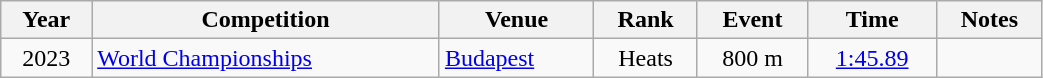<table class="wikitable" width=55% style="font-size:100%; text-align:center;">
<tr>
<th>Year</th>
<th>Competition</th>
<th>Venue</th>
<th>Rank</th>
<th>Event</th>
<th>Time</th>
<th>Notes</th>
</tr>
<tr>
<td>2023</td>
<td align=left><a href='#'>World Championships</a></td>
<td align=left> <a href='#'>Budapest</a></td>
<td>Heats</td>
<td>800 m</td>
<td><a href='#'>1:45.89</a></td>
<td></td>
</tr>
</table>
